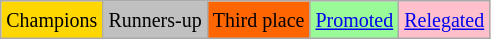<table class="wikitable">
<tr>
<td bgcolor="gold"><small>Champions</small></td>
<td bgcolor="silver"><small>Runners-up</small></td>
<td bgcolor="ff6600"><small>Third place</small></td>
<td bgcolor="palegreen"><small><a href='#'>Promoted</a></small></td>
<td bgcolor="pink"><small><a href='#'>Relegated</a></small></td>
</tr>
</table>
